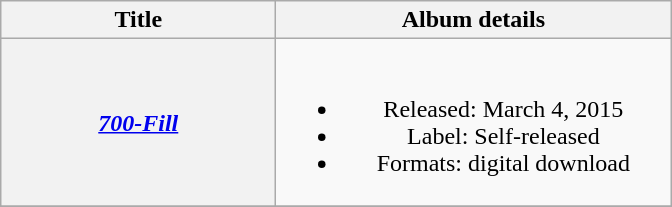<table class="wikitable plainrowheaders" style="text-align:center;">
<tr>
<th scope="col" style="width:11em;">Title</th>
<th scope="col" style="width:16em;">Album details</th>
</tr>
<tr>
<th scope="row"><em><a href='#'>700-Fill</a></em></th>
<td><br><ul><li>Released: March 4, 2015</li><li>Label: Self-released</li><li>Formats: digital download</li></ul></td>
</tr>
<tr>
</tr>
</table>
